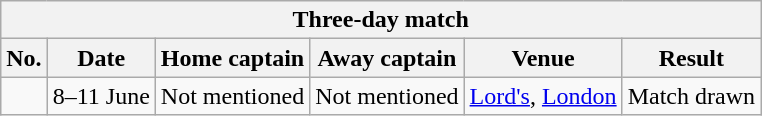<table class="wikitable">
<tr>
<th colspan="9">Three-day match</th>
</tr>
<tr>
<th>No.</th>
<th>Date</th>
<th>Home captain</th>
<th>Away captain</th>
<th>Venue</th>
<th>Result</th>
</tr>
<tr>
<td></td>
<td>8–11 June</td>
<td>Not mentioned</td>
<td>Not mentioned</td>
<td><a href='#'>Lord's</a>, <a href='#'>London</a></td>
<td>Match drawn</td>
</tr>
</table>
